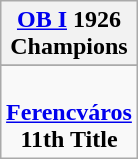<table class="wikitable" style="text-align: center; margin: 0 auto;">
<tr>
<th><a href='#'>OB I</a> 1926<br>Champions</th>
</tr>
<tr>
</tr>
<tr>
<td> <br><strong><a href='#'>Ferencváros</a></strong><br><strong>11th Title</strong></td>
</tr>
</table>
